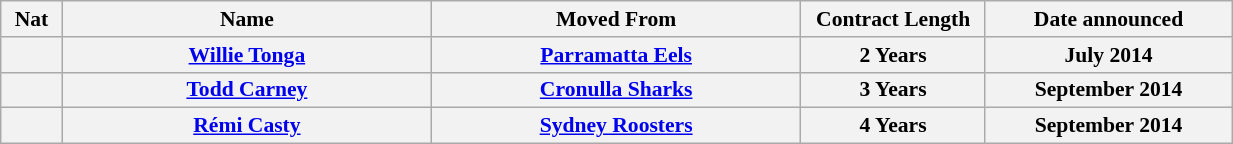<table class="wikitable"  style="width:65%; font-size:90%;">
<tr style="background:#fff;">
<th width=5%>Nat</th>
<th width=30%>Name</th>
<th width=30%>Moved From</th>
<th width=15%>Contract Length</th>
<th width=30%>Date announced</th>
</tr>
<tr style="background:#fff;">
<th width=5%></th>
<th width=30%><a href='#'>Willie Tonga</a></th>
<th width=30%><a href='#'>Parramatta Eels</a></th>
<th width=15%>2 Years</th>
<th width=30%>July 2014</th>
</tr>
<tr style="background:#fff;">
<th width=5%></th>
<th width=30%><a href='#'>Todd Carney</a></th>
<th width=30%><a href='#'>Cronulla Sharks</a></th>
<th width=15%>3 Years</th>
<th width=30%>September 2014</th>
</tr>
<tr style="background:#fff;">
<th width=5%></th>
<th width=30%><a href='#'>Rémi Casty</a></th>
<th width=30%><a href='#'>Sydney Roosters</a></th>
<th width=15%>4 Years</th>
<th width=30%>September 2014</th>
</tr>
</table>
